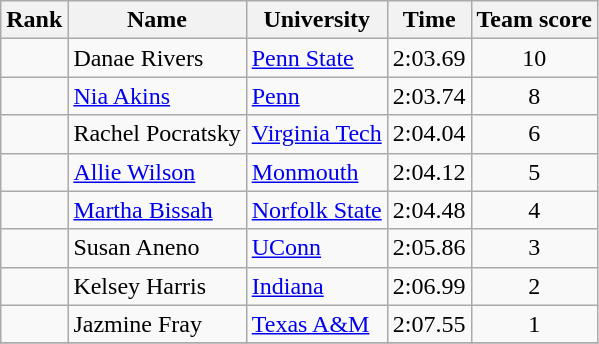<table class="wikitable sortable" style="text-align:center">
<tr>
<th>Rank</th>
<th>Name</th>
<th>University</th>
<th>Time</th>
<th>Team score</th>
</tr>
<tr>
<td></td>
<td align=left>Danae Rivers</td>
<td align=left><a href='#'>Penn State</a></td>
<td>2:03.69</td>
<td>10</td>
</tr>
<tr>
<td></td>
<td align=left><a href='#'>Nia Akins</a></td>
<td align=left><a href='#'>Penn</a></td>
<td>2:03.74</td>
<td>8</td>
</tr>
<tr>
<td></td>
<td align=left>Rachel Pocratsky</td>
<td align=left><a href='#'>Virginia Tech</a></td>
<td>2:04.04</td>
<td>6</td>
</tr>
<tr>
<td></td>
<td align=left><a href='#'>Allie Wilson</a></td>
<td align=left><a href='#'>Monmouth</a></td>
<td>2:04.12</td>
<td>5</td>
</tr>
<tr>
<td></td>
<td align=left><a href='#'>Martha Bissah</a> </td>
<td align=left><a href='#'>Norfolk State</a></td>
<td>2:04.48</td>
<td>4</td>
</tr>
<tr>
<td></td>
<td align=left>Susan Aneno </td>
<td align=left><a href='#'>UConn</a></td>
<td>2:05.86</td>
<td>3</td>
</tr>
<tr>
<td></td>
<td align=left>Kelsey Harris</td>
<td align=left><a href='#'>Indiana</a></td>
<td>2:06.99</td>
<td>2</td>
</tr>
<tr>
<td></td>
<td align=left>Jazmine Fray </td>
<td align=left><a href='#'>Texas A&M</a></td>
<td>2:07.55</td>
<td>1</td>
</tr>
<tr>
</tr>
</table>
